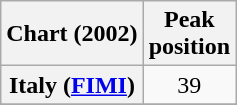<table class="wikitable sortable plainrowheaders" style="text-align:center">
<tr>
<th scope="col">Chart (2002)</th>
<th scope="col">Peak<br>position</th>
</tr>
<tr>
<th scope="row">Italy (<a href='#'>FIMI</a>)</th>
<td>39</td>
</tr>
<tr>
</tr>
<tr>
</tr>
</table>
